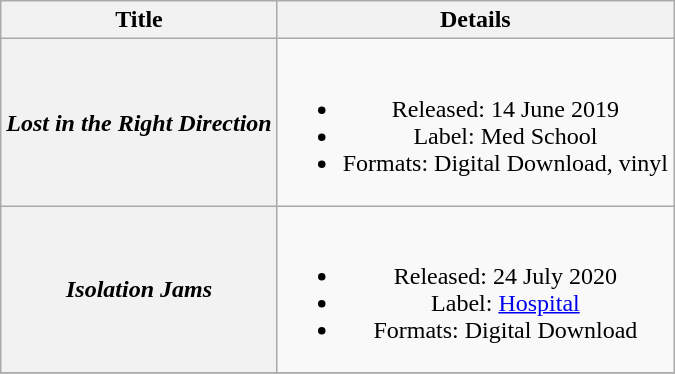<table class="wikitable plainrowheaders" style="text-align:center;">
<tr>
<th scope="col">Title</th>
<th scope="col">Details</th>
</tr>
<tr>
<th scope="row"><em>Lost in the Right Direction</em></th>
<td><br><ul><li>Released: 14 June 2019</li><li>Label: Med School</li><li>Formats: Digital Download, vinyl</li></ul></td>
</tr>
<tr>
<th scope="row"><em>Isolation Jams</em></th>
<td><br><ul><li>Released: 24 July 2020</li><li>Label: <a href='#'>Hospital</a></li><li>Formats: Digital Download</li></ul></td>
</tr>
<tr>
</tr>
</table>
